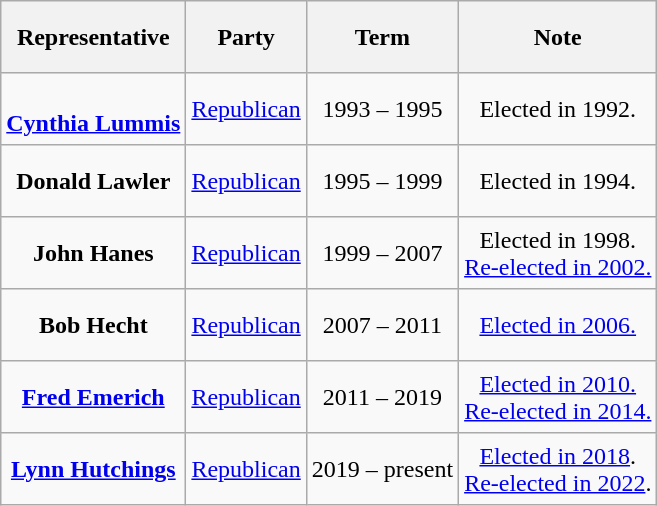<table class=wikitable style="text-align:center">
<tr style="height:3em">
<th>Representative</th>
<th>Party</th>
<th>Term</th>
<th>Note</th>
</tr>
<tr style="height:3em">
<td><br> <strong><a href='#'>Cynthia Lummis</a></strong></td>
<td><a href='#'>Republican</a></td>
<td>1993 – 1995</td>
<td>Elected in 1992.</td>
</tr>
<tr style="height:3em">
<td><strong>Donald Lawler</strong></td>
<td><a href='#'>Republican</a></td>
<td>1995 – 1999</td>
<td>Elected in 1994.</td>
</tr>
<tr style="height:3em">
<td><strong>John Hanes</strong></td>
<td><a href='#'>Republican</a></td>
<td>1999 – 2007</td>
<td>Elected in 1998.<br><a href='#'>Re-elected in 2002.</a></td>
</tr>
<tr style="height:3em">
<td><strong>Bob Hecht</strong></td>
<td><a href='#'>Republican</a></td>
<td>2007 – 2011</td>
<td><a href='#'>Elected in 2006.</a></td>
</tr>
<tr style="height:3em">
<td><strong><a href='#'>Fred Emerich</a></strong></td>
<td><a href='#'>Republican</a></td>
<td>2011 – 2019</td>
<td><a href='#'>Elected in 2010.</a><br><a href='#'>Re-elected in 2014.</a></td>
</tr>
<tr style="height:3em">
<td><strong><a href='#'>Lynn Hutchings</a></strong></td>
<td><a href='#'>Republican</a></td>
<td>2019 – present</td>
<td><a href='#'>Elected in 2018</a>.<br><a href='#'>Re-elected in 2022</a>.</td>
</tr>
</table>
